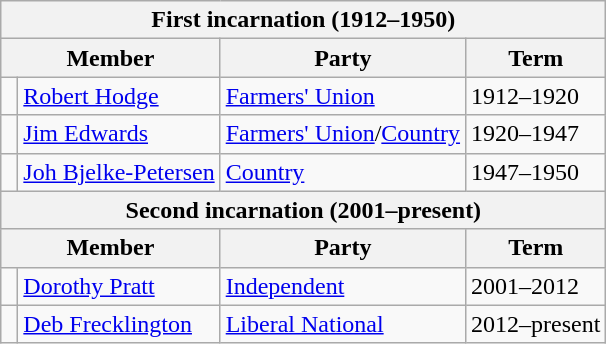<table class="wikitable">
<tr>
<th colspan="4">First incarnation (1912–1950)</th>
</tr>
<tr>
<th colspan="2">Member</th>
<th>Party</th>
<th>Term</th>
</tr>
<tr>
<td> </td>
<td><a href='#'>Robert Hodge</a></td>
<td><a href='#'>Farmers' Union</a></td>
<td>1912–1920</td>
</tr>
<tr>
<td> </td>
<td><a href='#'>Jim Edwards</a></td>
<td><a href='#'>Farmers' Union</a>/<a href='#'>Country</a></td>
<td>1920–1947</td>
</tr>
<tr>
<td> </td>
<td><a href='#'>Joh Bjelke-Petersen</a></td>
<td><a href='#'>Country</a></td>
<td>1947–1950</td>
</tr>
<tr>
<th colspan="4">Second incarnation (2001–present)</th>
</tr>
<tr>
<th colspan="2">Member</th>
<th>Party</th>
<th>Term</th>
</tr>
<tr>
<td> </td>
<td><a href='#'>Dorothy Pratt</a></td>
<td><a href='#'>Independent</a></td>
<td>2001–2012</td>
</tr>
<tr>
<td> </td>
<td><a href='#'>Deb Frecklington</a></td>
<td><a href='#'>Liberal National</a></td>
<td>2012–present</td>
</tr>
</table>
